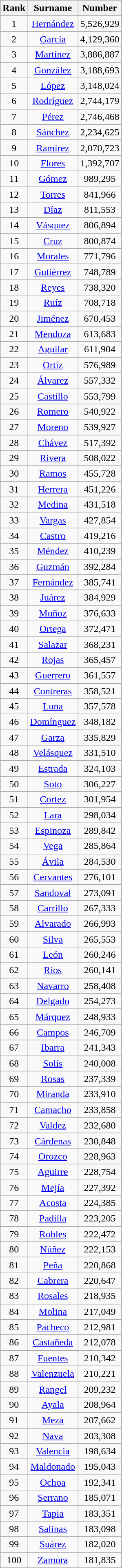<table class="wikitable sortable" style="text-align: center">
<tr>
<th>Rank</th>
<th>Surname</th>
<th>Number</th>
</tr>
<tr>
<td>1</td>
<td><a href='#'>Hernández</a></td>
<td>5,526,929</td>
</tr>
<tr>
<td>2</td>
<td><a href='#'>García</a></td>
<td>4,129,360</td>
</tr>
<tr>
<td>3</td>
<td><a href='#'>Martínez</a></td>
<td>3,886,887</td>
</tr>
<tr>
<td>4</td>
<td><a href='#'>González</a></td>
<td>3,188,693</td>
</tr>
<tr>
<td>5</td>
<td><a href='#'>López</a></td>
<td>3,148,024</td>
</tr>
<tr>
<td>6</td>
<td><a href='#'>Rodríguez</a></td>
<td>2,744,179</td>
</tr>
<tr>
<td>7</td>
<td><a href='#'>Pérez</a></td>
<td>2,746,468</td>
</tr>
<tr>
<td>8</td>
<td><a href='#'>Sánchez</a></td>
<td>2,234,625</td>
</tr>
<tr>
<td>9</td>
<td><a href='#'>Ramírez</a></td>
<td>2,070,723</td>
</tr>
<tr>
<td>10</td>
<td><a href='#'>Flores</a></td>
<td>1,392,707</td>
</tr>
<tr>
<td>11</td>
<td><a href='#'>Gómez</a></td>
<td>989,295</td>
</tr>
<tr>
<td>12</td>
<td><a href='#'>Torres</a></td>
<td>841,966</td>
</tr>
<tr>
<td>13</td>
<td><a href='#'>Díaz</a></td>
<td>811,553</td>
</tr>
<tr>
<td>14</td>
<td><a href='#'>Vásquez</a></td>
<td>806,894</td>
</tr>
<tr>
<td>15</td>
<td><a href='#'>Cruz</a></td>
<td>800,874</td>
</tr>
<tr>
<td>16</td>
<td><a href='#'>Morales</a></td>
<td>771,796</td>
</tr>
<tr>
<td>17</td>
<td><a href='#'>Gutiérrez</a></td>
<td>748,789</td>
</tr>
<tr>
<td>18</td>
<td><a href='#'>Reyes</a></td>
<td>738,320</td>
</tr>
<tr>
<td>19</td>
<td><a href='#'>Ruíz</a></td>
<td>708,718</td>
</tr>
<tr>
<td>20</td>
<td><a href='#'>Jiménez</a></td>
<td>670,453</td>
</tr>
<tr>
<td>21</td>
<td><a href='#'>Mendoza</a></td>
<td>613,683</td>
</tr>
<tr>
<td>22</td>
<td><a href='#'>Aguilar</a></td>
<td>611,904</td>
</tr>
<tr>
<td>23</td>
<td><a href='#'>Ortíz</a></td>
<td>576,989</td>
</tr>
<tr>
<td>24</td>
<td><a href='#'>Álvarez</a></td>
<td>557,332</td>
</tr>
<tr>
<td>25</td>
<td><a href='#'>Castillo</a></td>
<td>553,799</td>
</tr>
<tr>
<td>26</td>
<td><a href='#'>Romero</a></td>
<td>540,922</td>
</tr>
<tr>
<td>27</td>
<td><a href='#'>Moreno</a></td>
<td>539,927</td>
</tr>
<tr>
<td>28</td>
<td><a href='#'>Chávez</a></td>
<td>517,392</td>
</tr>
<tr>
<td>29</td>
<td><a href='#'>Rivera</a></td>
<td>508,022</td>
</tr>
<tr>
<td>30</td>
<td><a href='#'>Ramos</a></td>
<td>455,728</td>
</tr>
<tr>
<td>31</td>
<td><a href='#'>Herrera</a></td>
<td>451,226</td>
</tr>
<tr>
<td>32</td>
<td><a href='#'>Medina</a></td>
<td>431,518</td>
</tr>
<tr>
<td>33</td>
<td><a href='#'>Vargas</a></td>
<td>427,854</td>
</tr>
<tr>
<td>34</td>
<td><a href='#'>Castro</a></td>
<td>419,216</td>
</tr>
<tr>
<td>35</td>
<td><a href='#'>Méndez</a></td>
<td>410,239</td>
</tr>
<tr>
<td>36</td>
<td><a href='#'>Guzmán</a></td>
<td>392,284</td>
</tr>
<tr>
<td>37</td>
<td><a href='#'>Fernández</a></td>
<td>385,741</td>
</tr>
<tr>
<td>38</td>
<td><a href='#'>Juárez</a></td>
<td>384,929</td>
</tr>
<tr>
<td>39</td>
<td><a href='#'>Muñoz</a></td>
<td>376,633</td>
</tr>
<tr>
<td>40</td>
<td><a href='#'>Ortega</a></td>
<td>372,471</td>
</tr>
<tr>
<td>41</td>
<td><a href='#'>Salazar</a></td>
<td>368,231</td>
</tr>
<tr>
<td>42</td>
<td><a href='#'>Rojas</a></td>
<td>365,457</td>
</tr>
<tr>
<td>43</td>
<td><a href='#'>Guerrero</a></td>
<td>361,557</td>
</tr>
<tr>
<td>44</td>
<td><a href='#'>Contreras</a></td>
<td>358,521</td>
</tr>
<tr>
<td>45</td>
<td><a href='#'>Luna</a></td>
<td>357,578</td>
</tr>
<tr>
<td>46</td>
<td><a href='#'>Domínguez</a></td>
<td>348,182</td>
</tr>
<tr>
<td>47</td>
<td><a href='#'>Garza</a></td>
<td>335,829</td>
</tr>
<tr>
<td>48</td>
<td><a href='#'>Velásquez</a></td>
<td>331,510</td>
</tr>
<tr>
<td>49</td>
<td><a href='#'>Estrada</a></td>
<td>324,103</td>
</tr>
<tr>
<td>50</td>
<td><a href='#'>Soto</a></td>
<td>306,227</td>
</tr>
<tr>
<td>51</td>
<td><a href='#'>Cortez</a></td>
<td>301,954</td>
</tr>
<tr>
<td>52</td>
<td><a href='#'>Lara</a></td>
<td>298,034</td>
</tr>
<tr>
<td>53</td>
<td><a href='#'>Espinoza</a></td>
<td>289,842</td>
</tr>
<tr>
<td>54</td>
<td><a href='#'>Vega</a></td>
<td>285,864</td>
</tr>
<tr>
<td>55</td>
<td><a href='#'>Ávila</a></td>
<td>284,530</td>
</tr>
<tr>
<td>56</td>
<td><a href='#'>Cervantes</a></td>
<td>276,101</td>
</tr>
<tr>
<td>57</td>
<td><a href='#'>Sandoval</a></td>
<td>273,091</td>
</tr>
<tr>
<td>58</td>
<td><a href='#'>Carrillo</a></td>
<td>267,333</td>
</tr>
<tr>
<td>59</td>
<td><a href='#'>Alvarado</a></td>
<td>266,993</td>
</tr>
<tr>
<td>60</td>
<td><a href='#'>Silva</a></td>
<td>265,553</td>
</tr>
<tr>
<td>61</td>
<td><a href='#'>León</a></td>
<td>260,246</td>
</tr>
<tr>
<td>62</td>
<td><a href='#'>Ríos</a></td>
<td>260,141</td>
</tr>
<tr>
<td>63</td>
<td><a href='#'>Navarro</a></td>
<td>258,408</td>
</tr>
<tr>
<td>64</td>
<td><a href='#'>Delgado</a></td>
<td>254,273</td>
</tr>
<tr>
<td>65</td>
<td><a href='#'>Márquez</a></td>
<td>248,933</td>
</tr>
<tr>
<td>66</td>
<td><a href='#'>Campos</a></td>
<td>246,709</td>
</tr>
<tr>
<td>67</td>
<td><a href='#'>Ibarra</a></td>
<td>241,343</td>
</tr>
<tr>
<td>68</td>
<td><a href='#'>Solís</a></td>
<td>240,008</td>
</tr>
<tr>
<td>69</td>
<td><a href='#'>Rosas</a></td>
<td>237,339</td>
</tr>
<tr>
<td>70</td>
<td><a href='#'>Miranda</a></td>
<td>233,910</td>
</tr>
<tr>
<td>71</td>
<td><a href='#'>Camacho</a></td>
<td>233,858</td>
</tr>
<tr>
<td>72</td>
<td><a href='#'>Valdez</a></td>
<td>232,680</td>
</tr>
<tr>
<td>73</td>
<td><a href='#'>Cárdenas</a></td>
<td>230,848</td>
</tr>
<tr>
<td>74</td>
<td><a href='#'>Orozco</a></td>
<td>228,963</td>
</tr>
<tr>
<td>75</td>
<td><a href='#'>Aguirre</a></td>
<td>228,754</td>
</tr>
<tr>
<td>76</td>
<td><a href='#'>Mejía</a></td>
<td>227,392</td>
</tr>
<tr>
<td>77</td>
<td><a href='#'>Acosta</a></td>
<td>224,385</td>
</tr>
<tr>
<td>78</td>
<td><a href='#'>Padilla</a></td>
<td>223,205</td>
</tr>
<tr>
<td>79</td>
<td><a href='#'>Robles</a></td>
<td>222,472</td>
</tr>
<tr>
<td>80</td>
<td><a href='#'>Núñez</a></td>
<td>222,153</td>
</tr>
<tr>
<td>81</td>
<td><a href='#'>Peña</a></td>
<td>220,868</td>
</tr>
<tr>
<td>82</td>
<td><a href='#'>Cabrera</a></td>
<td>220,647</td>
</tr>
<tr>
<td>83</td>
<td><a href='#'>Rosales</a></td>
<td>218,935</td>
</tr>
<tr>
<td>84</td>
<td><a href='#'>Molina</a></td>
<td>217,049</td>
</tr>
<tr>
<td>85</td>
<td><a href='#'>Pacheco</a></td>
<td>212,981</td>
</tr>
<tr>
<td>86</td>
<td><a href='#'>Castañeda</a></td>
<td>212,078</td>
</tr>
<tr>
<td>87</td>
<td><a href='#'>Fuentes</a></td>
<td>210,342</td>
</tr>
<tr>
<td>88</td>
<td><a href='#'>Valenzuela</a></td>
<td>210,221</td>
</tr>
<tr>
<td>89</td>
<td><a href='#'>Rangel</a></td>
<td>209,232</td>
</tr>
<tr>
<td>90</td>
<td><a href='#'>Ayala</a></td>
<td>208,964</td>
</tr>
<tr>
<td>91</td>
<td><a href='#'>Meza</a></td>
<td>207,662</td>
</tr>
<tr>
<td>92</td>
<td><a href='#'>Nava</a></td>
<td>203,308</td>
</tr>
<tr>
<td>93</td>
<td><a href='#'>Valencia</a></td>
<td>198,634</td>
</tr>
<tr>
<td>94</td>
<td><a href='#'>Maldonado</a></td>
<td>195,043</td>
</tr>
<tr>
<td>95</td>
<td><a href='#'>Ochoa</a></td>
<td>192,341</td>
</tr>
<tr>
<td>96</td>
<td><a href='#'>Serrano</a></td>
<td>185,071</td>
</tr>
<tr>
<td>97</td>
<td><a href='#'>Tapia</a></td>
<td>183,351</td>
</tr>
<tr>
<td>98</td>
<td><a href='#'>Salinas</a></td>
<td>183,098</td>
</tr>
<tr>
<td>99</td>
<td><a href='#'>Suárez</a></td>
<td>182,020</td>
</tr>
<tr>
<td>100</td>
<td><a href='#'>Zamora</a></td>
<td>181,835</td>
</tr>
</table>
